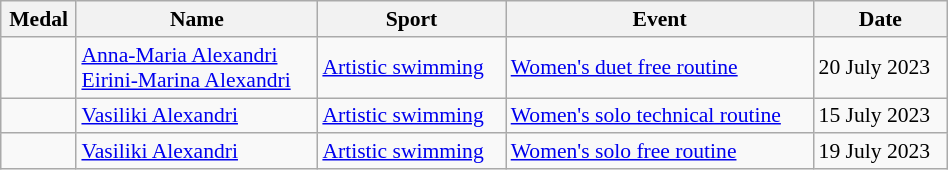<table class="wikitable sortable" style="font-size:90%; width:50%;">
<tr>
<th>Medal</th>
<th>Name</th>
<th>Sport</th>
<th>Event</th>
<th>Date</th>
</tr>
<tr>
<td></td>
<td><a href='#'>Anna-Maria Alexandri</a><br> <a href='#'>Eirini-Marina Alexandri</a></td>
<td><a href='#'>Artistic swimming</a></td>
<td><a href='#'>Women's duet free routine</a></td>
<td>20 July 2023</td>
</tr>
<tr>
<td></td>
<td><a href='#'>Vasiliki Alexandri</a></td>
<td><a href='#'>Artistic swimming</a></td>
<td><a href='#'>Women's solo technical routine</a></td>
<td>15 July 2023</td>
</tr>
<tr>
<td></td>
<td><a href='#'>Vasiliki Alexandri</a></td>
<td><a href='#'>Artistic swimming</a></td>
<td><a href='#'>Women's solo free routine</a></td>
<td>19 July 2023</td>
</tr>
</table>
